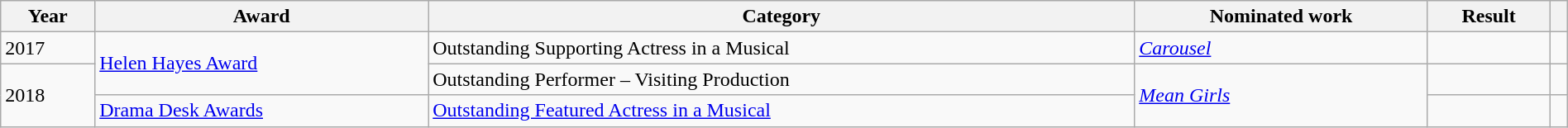<table class="wikitable sortable" style="width:100%">
<tr>
<th>Year</th>
<th>Award</th>
<th>Category</th>
<th>Nominated work</th>
<th>Result</th>
<th></th>
</tr>
<tr>
<td>2017</td>
<td rowspan =2><a href='#'>Helen Hayes Award</a></td>
<td>Outstanding Supporting Actress in a Musical</td>
<td><em><a href='#'>Carousel</a></em></td>
<td></td>
<td></td>
</tr>
<tr>
<td rowspan=2>2018</td>
<td>Outstanding Performer – Visiting Production</td>
<td rowspan=2><em><a href='#'>Mean Girls</a></em></td>
<td></td>
<td></td>
</tr>
<tr>
<td><a href='#'>Drama Desk Awards</a></td>
<td><a href='#'>Outstanding Featured Actress in a Musical</a></td>
<td></td>
<td></td>
</tr>
</table>
